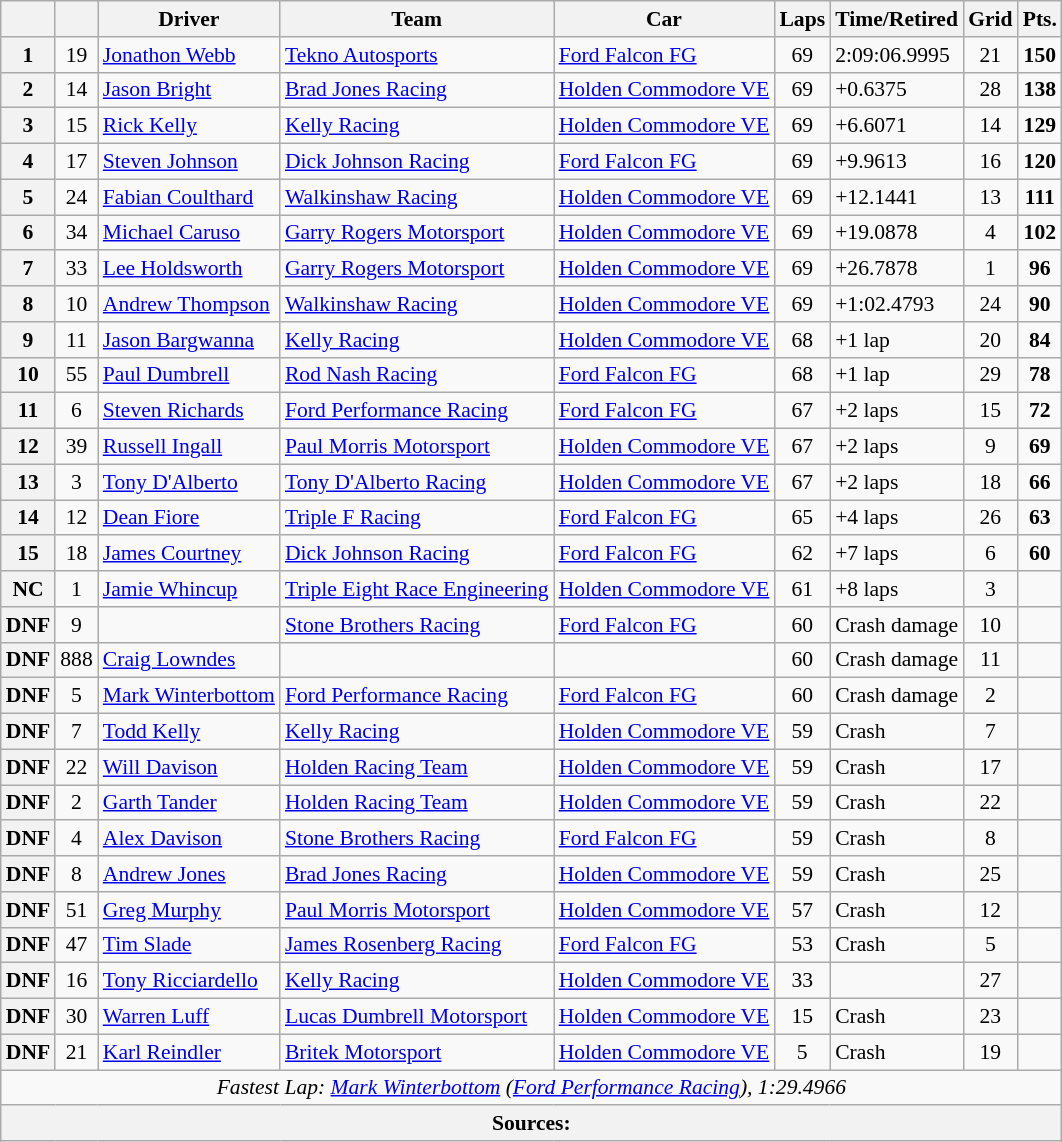<table class="wikitable" style="font-size: 90%">
<tr>
<th></th>
<th></th>
<th>Driver</th>
<th>Team</th>
<th>Car</th>
<th>Laps</th>
<th>Time/Retired</th>
<th>Grid</th>
<th>Pts.</th>
</tr>
<tr>
<th>1</th>
<td align="center">19</td>
<td> <a href='#'>Jonathon Webb</a></td>
<td><a href='#'>Tekno Autosports</a></td>
<td><a href='#'>Ford Falcon FG</a></td>
<td align="center">69</td>
<td>2:09:06.9995</td>
<td align="center">21</td>
<td align="center"><strong>150</strong></td>
</tr>
<tr>
<th>2</th>
<td align="center">14</td>
<td> <a href='#'>Jason Bright</a></td>
<td><a href='#'>Brad Jones Racing</a></td>
<td><a href='#'>Holden Commodore VE</a></td>
<td align="center">69</td>
<td>+0.6375</td>
<td align="center">28</td>
<td align="center"><strong>138</strong></td>
</tr>
<tr>
<th>3</th>
<td align="center">15</td>
<td> <a href='#'>Rick Kelly</a></td>
<td><a href='#'>Kelly Racing</a></td>
<td><a href='#'>Holden Commodore VE</a></td>
<td align="center">69</td>
<td>+6.6071</td>
<td align="center">14</td>
<td align="center"><strong>129</strong></td>
</tr>
<tr>
<th>4</th>
<td align="center">17</td>
<td> <a href='#'>Steven Johnson</a></td>
<td><a href='#'>Dick Johnson Racing</a></td>
<td><a href='#'>Ford Falcon FG</a></td>
<td align="center">69</td>
<td>+9.9613</td>
<td align="center">16</td>
<td align="center"><strong>120</strong></td>
</tr>
<tr>
<th>5</th>
<td align="center">24</td>
<td> <a href='#'>Fabian Coulthard</a></td>
<td><a href='#'>Walkinshaw Racing</a></td>
<td><a href='#'>Holden Commodore VE</a></td>
<td align="center">69</td>
<td>+12.1441</td>
<td align="center">13</td>
<td align="center"><strong>111</strong></td>
</tr>
<tr>
<th>6</th>
<td align="center">34</td>
<td> <a href='#'>Michael Caruso</a></td>
<td><a href='#'>Garry Rogers Motorsport</a></td>
<td><a href='#'>Holden Commodore VE</a></td>
<td align="center">69</td>
<td>+19.0878</td>
<td align="center">4</td>
<td align="center"><strong>102</strong></td>
</tr>
<tr>
<th>7</th>
<td align="center">33</td>
<td> <a href='#'>Lee Holdsworth</a></td>
<td><a href='#'>Garry Rogers Motorsport</a></td>
<td><a href='#'>Holden Commodore VE</a></td>
<td align="center">69</td>
<td>+26.7878</td>
<td align="center">1</td>
<td align="center"><strong>96</strong></td>
</tr>
<tr>
<th>8</th>
<td align="center">10</td>
<td> <a href='#'>Andrew Thompson</a></td>
<td><a href='#'>Walkinshaw Racing</a></td>
<td><a href='#'>Holden Commodore VE</a></td>
<td align="center">69</td>
<td>+1:02.4793</td>
<td align="center">24</td>
<td align="center"><strong>90</strong></td>
</tr>
<tr>
<th>9</th>
<td align="center">11</td>
<td> <a href='#'>Jason Bargwanna</a></td>
<td><a href='#'>Kelly Racing</a></td>
<td><a href='#'>Holden Commodore VE</a></td>
<td align="center">68</td>
<td>+1 lap</td>
<td align="center">20</td>
<td align="center"><strong>84</strong></td>
</tr>
<tr>
<th>10</th>
<td align="center">55</td>
<td> <a href='#'>Paul Dumbrell</a></td>
<td><a href='#'>Rod Nash Racing</a></td>
<td><a href='#'>Ford Falcon FG</a></td>
<td align="center">68</td>
<td>+1 lap</td>
<td align="center">29</td>
<td align="center"><strong>78</strong></td>
</tr>
<tr>
<th>11</th>
<td align="center">6</td>
<td> <a href='#'>Steven Richards</a></td>
<td><a href='#'>Ford Performance Racing</a></td>
<td><a href='#'>Ford Falcon FG</a></td>
<td align="center">67</td>
<td>+2 laps</td>
<td align="center">15</td>
<td align="center"><strong>72</strong></td>
</tr>
<tr>
<th>12</th>
<td align="center">39</td>
<td> <a href='#'>Russell Ingall</a></td>
<td><a href='#'>Paul Morris Motorsport</a></td>
<td><a href='#'>Holden Commodore VE</a></td>
<td align="center">67</td>
<td>+2 laps</td>
<td align="center">9</td>
<td align="center"><strong>69</strong></td>
</tr>
<tr>
<th>13</th>
<td align="center">3</td>
<td> <a href='#'>Tony D'Alberto</a></td>
<td><a href='#'>Tony D'Alberto Racing</a></td>
<td><a href='#'>Holden Commodore VE</a></td>
<td align="center">67</td>
<td>+2 laps</td>
<td align="center">18</td>
<td align="center"><strong>66</strong></td>
</tr>
<tr>
<th>14</th>
<td align="center">12</td>
<td> <a href='#'>Dean Fiore</a></td>
<td><a href='#'>Triple F Racing</a></td>
<td><a href='#'>Ford Falcon FG</a></td>
<td align="center">65</td>
<td>+4 laps</td>
<td align="center">26</td>
<td align="center"><strong>63</strong></td>
</tr>
<tr>
<th>15</th>
<td align="center">18</td>
<td> <a href='#'>James Courtney</a></td>
<td><a href='#'>Dick Johnson Racing</a></td>
<td><a href='#'>Ford Falcon FG</a></td>
<td align="center">62</td>
<td>+7 laps</td>
<td align="center">6</td>
<td align="center"><strong>60</strong></td>
</tr>
<tr>
<th>NC</th>
<td align="center">1</td>
<td> <a href='#'>Jamie Whincup</a></td>
<td><a href='#'>Triple Eight Race Engineering</a></td>
<td><a href='#'>Holden Commodore VE</a></td>
<td align="center">61</td>
<td>+8 laps</td>
<td align="center">3</td>
<td align="center"></td>
</tr>
<tr>
<th>DNF</th>
<td align="center">9</td>
<td></td>
<td><a href='#'>Stone Brothers Racing</a></td>
<td><a href='#'>Ford Falcon FG</a></td>
<td align="center">60</td>
<td>Crash damage</td>
<td align="center">10</td>
<td align="center"></td>
</tr>
<tr>
<th>DNF</th>
<td align="center">888</td>
<td> <a href='#'>Craig Lowndes</a></td>
<td></td>
<td></td>
<td align="center">60</td>
<td>Crash damage</td>
<td align="center">11</td>
<td align="center"></td>
</tr>
<tr>
<th>DNF</th>
<td align="center">5</td>
<td> <a href='#'>Mark Winterbottom</a></td>
<td><a href='#'>Ford Performance Racing</a></td>
<td><a href='#'>Ford Falcon FG</a></td>
<td align="center">60</td>
<td>Crash damage</td>
<td align="center">2</td>
<td align="center"></td>
</tr>
<tr>
<th>DNF</th>
<td align="center">7</td>
<td> <a href='#'>Todd Kelly</a></td>
<td><a href='#'>Kelly Racing</a></td>
<td><a href='#'>Holden Commodore VE</a></td>
<td align="center">59</td>
<td>Crash</td>
<td align="center">7</td>
<td align="center"></td>
</tr>
<tr>
<th>DNF</th>
<td align="center">22</td>
<td> <a href='#'>Will Davison</a></td>
<td><a href='#'>Holden Racing Team</a></td>
<td><a href='#'>Holden Commodore VE</a></td>
<td align="center">59</td>
<td>Crash</td>
<td align="center">17</td>
<td align="center"></td>
</tr>
<tr>
<th>DNF</th>
<td align="center">2</td>
<td> <a href='#'>Garth Tander</a></td>
<td><a href='#'>Holden Racing Team</a></td>
<td><a href='#'>Holden Commodore VE</a></td>
<td align="center">59</td>
<td>Crash</td>
<td align="center">22</td>
<td align="center"></td>
</tr>
<tr>
<th>DNF</th>
<td align="center">4</td>
<td> <a href='#'>Alex Davison</a></td>
<td><a href='#'>Stone Brothers Racing</a></td>
<td><a href='#'>Ford Falcon FG</a></td>
<td align="center">59</td>
<td>Crash</td>
<td align="center">8</td>
<td align="center"></td>
</tr>
<tr>
<th>DNF</th>
<td align="center">8</td>
<td> <a href='#'>Andrew Jones</a></td>
<td><a href='#'>Brad Jones Racing</a></td>
<td><a href='#'>Holden Commodore VE</a></td>
<td align="center">59</td>
<td>Crash</td>
<td align="center">25</td>
<td align="center"></td>
</tr>
<tr>
<th>DNF</th>
<td align="center">51</td>
<td> <a href='#'>Greg Murphy</a></td>
<td><a href='#'>Paul Morris Motorsport</a></td>
<td><a href='#'>Holden Commodore VE</a></td>
<td align="center">57</td>
<td>Crash</td>
<td align="center">12</td>
<td align="center"></td>
</tr>
<tr>
<th>DNF</th>
<td align="center">47</td>
<td> <a href='#'>Tim Slade</a></td>
<td><a href='#'>James Rosenberg Racing</a></td>
<td><a href='#'>Ford Falcon FG</a></td>
<td align="center">53</td>
<td>Crash</td>
<td align="center">5</td>
<td align="center"></td>
</tr>
<tr>
<th>DNF</th>
<td align="center">16</td>
<td> <a href='#'>Tony Ricciardello</a></td>
<td><a href='#'>Kelly Racing</a></td>
<td><a href='#'>Holden Commodore VE</a></td>
<td align="center">33</td>
<td></td>
<td align="center">27</td>
<td align="center"></td>
</tr>
<tr>
<th>DNF</th>
<td align="center">30</td>
<td> <a href='#'>Warren Luff</a></td>
<td><a href='#'>Lucas Dumbrell Motorsport</a></td>
<td><a href='#'>Holden Commodore VE</a></td>
<td align="center">15</td>
<td>Crash</td>
<td align="center">23</td>
<td align="center"></td>
</tr>
<tr>
<th>DNF</th>
<td align="center">21</td>
<td> <a href='#'>Karl Reindler</a></td>
<td><a href='#'>Britek Motorsport</a></td>
<td><a href='#'>Holden Commodore VE</a></td>
<td align="center">5</td>
<td>Crash</td>
<td align="center">19</td>
<td align="center"></td>
</tr>
<tr>
<td colspan="9" align="center"><em>Fastest Lap: <a href='#'>Mark Winterbottom</a> (<a href='#'>Ford Performance Racing</a>), 1:29.4966</em></td>
</tr>
<tr>
<th colspan="9">Sources:</th>
</tr>
</table>
